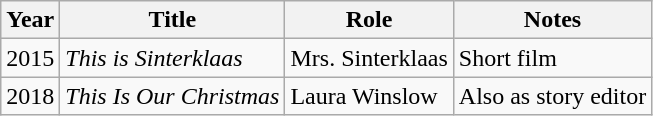<table class="wikitable">
<tr>
<th>Year</th>
<th>Title</th>
<th>Role</th>
<th>Notes</th>
</tr>
<tr>
<td>2015</td>
<td><em>This is Sinterklaas</em></td>
<td>Mrs. Sinterklaas</td>
<td>Short film</td>
</tr>
<tr>
<td>2018</td>
<td><em>This Is Our Christmas</em></td>
<td>Laura Winslow</td>
<td>Also as story editor</td>
</tr>
</table>
